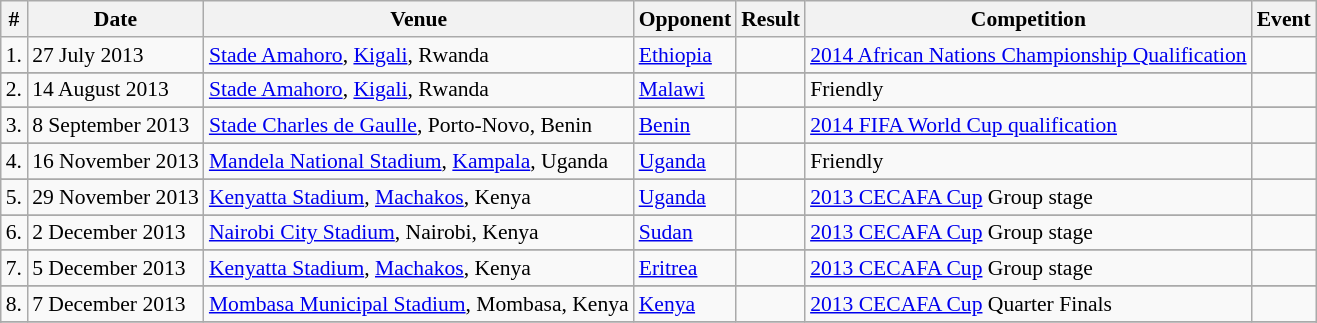<table class="wikitable" style="font-size: 90%;">
<tr>
<th>#</th>
<th>Date</th>
<th>Venue</th>
<th>Opponent</th>
<th>Result</th>
<th>Competition</th>
<th>Event</th>
</tr>
<tr>
<td>1.</td>
<td>27 July 2013</td>
<td><a href='#'>Stade Amahoro</a>, <a href='#'>Kigali</a>, Rwanda</td>
<td> <a href='#'>Ethiopia</a></td>
<td></td>
<td><a href='#'>2014 African Nations Championship Qualification</a></td>
<td></td>
</tr>
<tr>
</tr>
<tr>
<td>2.</td>
<td>14 August 2013</td>
<td><a href='#'>Stade Amahoro</a>, <a href='#'>Kigali</a>, Rwanda</td>
<td> <a href='#'>Malawi</a></td>
<td></td>
<td>Friendly</td>
<td></td>
</tr>
<tr>
</tr>
<tr>
<td>3.</td>
<td>8 September 2013</td>
<td><a href='#'>Stade Charles de Gaulle</a>, Porto-Novo, Benin</td>
<td> <a href='#'>Benin</a></td>
<td></td>
<td><a href='#'>2014 FIFA World Cup qualification</a></td>
<td></td>
</tr>
<tr>
</tr>
<tr>
<td>4.</td>
<td>16 November 2013</td>
<td><a href='#'>Mandela National Stadium</a>, <a href='#'>Kampala</a>, Uganda</td>
<td> <a href='#'>Uganda</a></td>
<td></td>
<td>Friendly</td>
<td></td>
</tr>
<tr>
</tr>
<tr>
<td>5.</td>
<td>29 November 2013</td>
<td><a href='#'>Kenyatta Stadium</a>, <a href='#'>Machakos</a>, Kenya</td>
<td> <a href='#'>Uganda</a></td>
<td></td>
<td><a href='#'>2013 CECAFA Cup</a> Group stage</td>
<td></td>
</tr>
<tr>
</tr>
<tr>
<td>6.</td>
<td>2 December 2013</td>
<td><a href='#'>Nairobi City Stadium</a>, Nairobi, Kenya</td>
<td> <a href='#'>Sudan</a></td>
<td></td>
<td><a href='#'>2013 CECAFA Cup</a> Group stage</td>
<td></td>
</tr>
<tr>
</tr>
<tr>
<td>7.</td>
<td>5 December 2013</td>
<td><a href='#'>Kenyatta Stadium</a>, <a href='#'>Machakos</a>, Kenya</td>
<td> <a href='#'>Eritrea</a></td>
<td></td>
<td><a href='#'>2013 CECAFA Cup</a> Group stage</td>
<td></td>
</tr>
<tr>
</tr>
<tr>
<td>8.</td>
<td>7 December 2013</td>
<td><a href='#'>Mombasa Municipal Stadium</a>, Mombasa, Kenya</td>
<td> <a href='#'>Kenya</a></td>
<td></td>
<td><a href='#'>2013 CECAFA Cup</a> Quarter Finals</td>
<td></td>
</tr>
<tr>
</tr>
<tr>
</tr>
</table>
